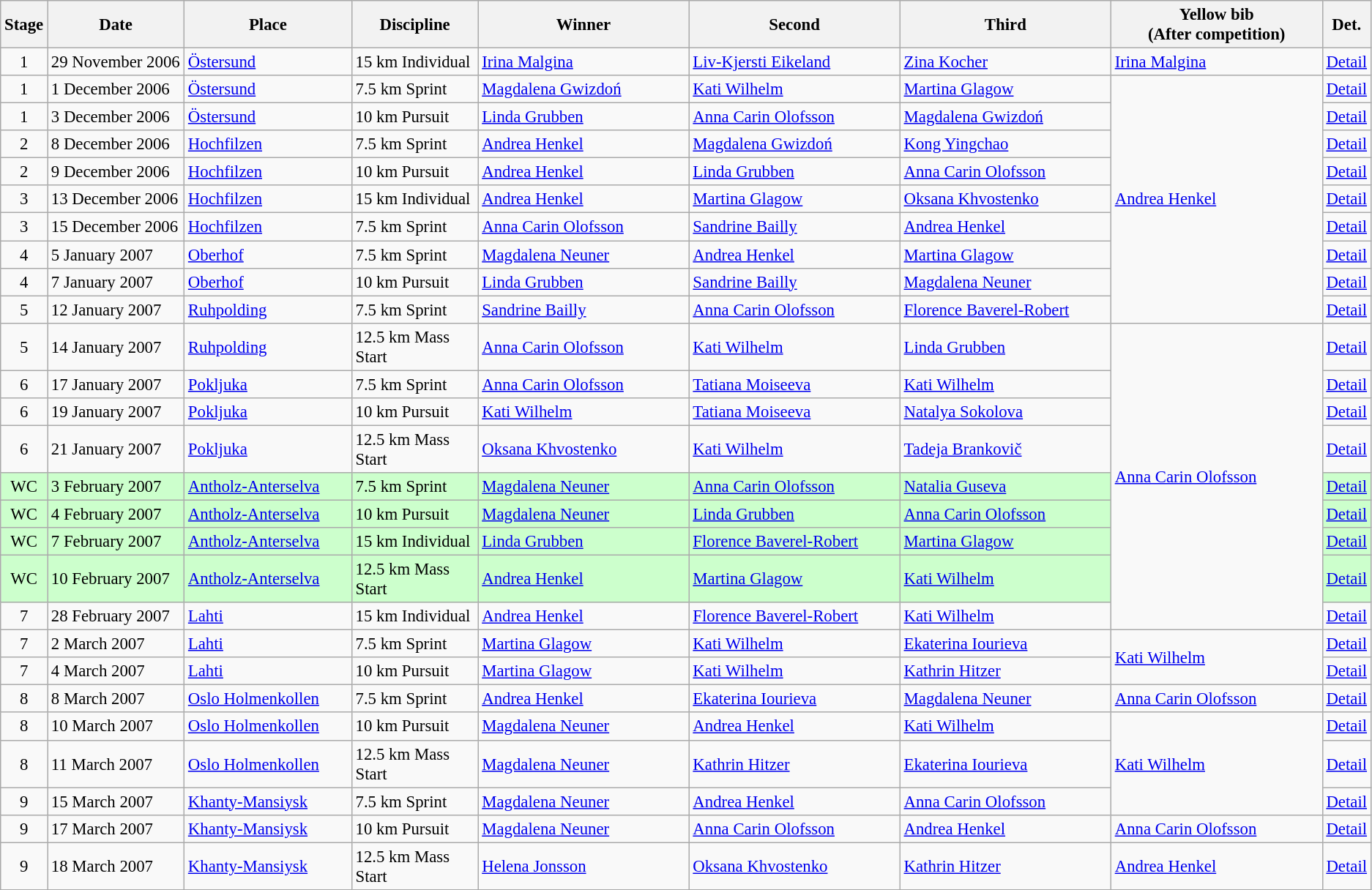<table class="wikitable" style="font-size:95%;">
<tr>
<th width="10">Stage</th>
<th width="120">Date</th>
<th width="148">Place</th>
<th width="110">Discipline</th>
<th width="190">Winner</th>
<th width="190">Second</th>
<th width="190">Third</th>
<th width="190">Yellow bib <br> (After competition)</th>
<th width="8">Det.</th>
</tr>
<tr>
<td align=center>1</td>
<td>29 November 2006</td>
<td> <a href='#'>Östersund</a></td>
<td>15 km Individual</td>
<td> <a href='#'>Irina Malgina</a></td>
<td> <a href='#'>Liv-Kjersti Eikeland</a></td>
<td> <a href='#'>Zina Kocher</a></td>
<td> <a href='#'>Irina Malgina</a></td>
<td><a href='#'>Detail</a></td>
</tr>
<tr>
<td align=center>1</td>
<td>1 December 2006</td>
<td> <a href='#'>Östersund</a></td>
<td>7.5 km Sprint</td>
<td> <a href='#'>Magdalena Gwizdoń</a></td>
<td> <a href='#'>Kati Wilhelm</a></td>
<td> <a href='#'>Martina Glagow</a></td>
<td rowspan="9"> <a href='#'>Andrea Henkel</a></td>
<td><a href='#'>Detail</a></td>
</tr>
<tr>
<td align=center>1</td>
<td>3 December 2006</td>
<td> <a href='#'>Östersund</a></td>
<td>10 km Pursuit</td>
<td> <a href='#'>Linda Grubben</a></td>
<td> <a href='#'>Anna Carin Olofsson</a></td>
<td> <a href='#'>Magdalena Gwizdoń</a></td>
<td><a href='#'>Detail</a></td>
</tr>
<tr>
<td align=center>2</td>
<td>8 December 2006</td>
<td> <a href='#'>Hochfilzen</a></td>
<td>7.5 km Sprint</td>
<td> <a href='#'>Andrea Henkel</a></td>
<td> <a href='#'>Magdalena Gwizdoń</a></td>
<td> <a href='#'>Kong Yingchao</a></td>
<td><a href='#'>Detail</a></td>
</tr>
<tr>
<td align=center>2</td>
<td>9 December 2006</td>
<td> <a href='#'>Hochfilzen</a></td>
<td>10 km Pursuit</td>
<td> <a href='#'>Andrea Henkel</a></td>
<td> <a href='#'>Linda Grubben</a></td>
<td> <a href='#'>Anna Carin Olofsson</a></td>
<td><a href='#'>Detail</a></td>
</tr>
<tr>
<td align=center>3</td>
<td>13 December 2006</td>
<td> <a href='#'>Hochfilzen</a></td>
<td>15 km Individual</td>
<td> <a href='#'>Andrea Henkel</a></td>
<td> <a href='#'>Martina Glagow</a></td>
<td> <a href='#'>Oksana Khvostenko</a></td>
<td><a href='#'>Detail</a></td>
</tr>
<tr>
<td align=center>3</td>
<td>15 December 2006</td>
<td> <a href='#'>Hochfilzen</a></td>
<td>7.5 km Sprint</td>
<td> <a href='#'>Anna Carin Olofsson</a></td>
<td> <a href='#'>Sandrine Bailly</a></td>
<td> <a href='#'>Andrea Henkel</a></td>
<td><a href='#'>Detail</a></td>
</tr>
<tr>
<td align=center>4</td>
<td>5 January 2007</td>
<td> <a href='#'>Oberhof</a></td>
<td>7.5 km Sprint</td>
<td> <a href='#'>Magdalena Neuner</a></td>
<td> <a href='#'>Andrea Henkel</a></td>
<td> <a href='#'>Martina Glagow</a></td>
<td><a href='#'>Detail</a></td>
</tr>
<tr>
<td align=center>4</td>
<td>7 January 2007</td>
<td> <a href='#'>Oberhof</a></td>
<td>10 km Pursuit</td>
<td> <a href='#'>Linda Grubben</a></td>
<td> <a href='#'>Sandrine Bailly</a></td>
<td> <a href='#'>Magdalena Neuner</a></td>
<td><a href='#'>Detail</a></td>
</tr>
<tr>
<td align=center>5</td>
<td>12 January 2007</td>
<td> <a href='#'>Ruhpolding</a></td>
<td>7.5 km Sprint</td>
<td> <a href='#'>Sandrine Bailly</a></td>
<td> <a href='#'>Anna Carin Olofsson</a></td>
<td> <a href='#'>Florence Baverel-Robert</a></td>
<td><a href='#'>Detail</a></td>
</tr>
<tr>
<td align=center>5</td>
<td>14 January 2007</td>
<td> <a href='#'>Ruhpolding</a></td>
<td>12.5 km Mass Start</td>
<td> <a href='#'>Anna Carin Olofsson</a></td>
<td> <a href='#'>Kati Wilhelm</a></td>
<td> <a href='#'>Linda Grubben</a></td>
<td rowspan="9"> <a href='#'>Anna Carin Olofsson</a></td>
<td><a href='#'>Detail</a></td>
</tr>
<tr>
<td align=center>6</td>
<td>17 January 2007</td>
<td> <a href='#'>Pokljuka</a></td>
<td>7.5 km Sprint</td>
<td> <a href='#'>Anna Carin Olofsson</a></td>
<td> <a href='#'>Tatiana Moiseeva</a></td>
<td> <a href='#'>Kati Wilhelm</a></td>
<td><a href='#'>Detail</a></td>
</tr>
<tr>
<td align=center>6</td>
<td>19 January 2007</td>
<td> <a href='#'>Pokljuka</a></td>
<td>10 km Pursuit</td>
<td> <a href='#'>Kati Wilhelm</a></td>
<td> <a href='#'>Tatiana Moiseeva</a></td>
<td> <a href='#'>Natalya Sokolova</a></td>
<td><a href='#'>Detail</a></td>
</tr>
<tr>
<td align=center>6</td>
<td>21 January 2007</td>
<td> <a href='#'>Pokljuka</a></td>
<td>12.5 km Mass Start</td>
<td> <a href='#'>Oksana Khvostenko</a></td>
<td> <a href='#'>Kati Wilhelm</a></td>
<td> <a href='#'>Tadeja Brankovič</a></td>
<td><a href='#'>Detail</a></td>
</tr>
<tr style="background:#CCFFCC">
<td align=center>WC</td>
<td>3 February 2007</td>
<td> <a href='#'>Antholz-Anterselva</a></td>
<td>7.5 km Sprint</td>
<td> <a href='#'>Magdalena Neuner</a></td>
<td> <a href='#'>Anna Carin Olofsson</a></td>
<td> <a href='#'>Natalia Guseva</a></td>
<td><a href='#'>Detail</a></td>
</tr>
<tr style="background:#CCFFCC">
<td align=center>WC</td>
<td>4 February 2007</td>
<td> <a href='#'>Antholz-Anterselva</a></td>
<td>10 km Pursuit</td>
<td> <a href='#'>Magdalena Neuner</a></td>
<td> <a href='#'>Linda Grubben</a></td>
<td> <a href='#'>Anna Carin Olofsson</a></td>
<td><a href='#'>Detail</a></td>
</tr>
<tr style="background:#CCFFCC">
<td align=center>WC</td>
<td>7 February 2007</td>
<td> <a href='#'>Antholz-Anterselva</a></td>
<td>15 km Individual</td>
<td> <a href='#'>Linda Grubben</a></td>
<td> <a href='#'>Florence Baverel-Robert</a></td>
<td> <a href='#'>Martina Glagow</a></td>
<td><a href='#'>Detail</a></td>
</tr>
<tr style="background:#CCFFCC">
<td align=center>WC</td>
<td>10 February 2007</td>
<td> <a href='#'>Antholz-Anterselva</a></td>
<td>12.5 km Mass Start</td>
<td> <a href='#'>Andrea Henkel</a></td>
<td> <a href='#'>Martina Glagow</a></td>
<td> <a href='#'>Kati Wilhelm</a></td>
<td><a href='#'>Detail</a></td>
</tr>
<tr>
<td align=center>7</td>
<td>28 February 2007</td>
<td> <a href='#'>Lahti</a></td>
<td>15 km Individual</td>
<td> <a href='#'>Andrea Henkel</a></td>
<td> <a href='#'>Florence Baverel-Robert</a></td>
<td> <a href='#'>Kati Wilhelm</a></td>
<td><a href='#'>Detail</a></td>
</tr>
<tr>
<td align=center>7</td>
<td>2 March 2007</td>
<td> <a href='#'>Lahti</a></td>
<td>7.5 km Sprint</td>
<td> <a href='#'>Martina Glagow</a></td>
<td> <a href='#'>Kati Wilhelm</a></td>
<td> <a href='#'>Ekaterina Iourieva</a></td>
<td rowspan="2"> <a href='#'>Kati Wilhelm</a></td>
<td><a href='#'>Detail</a></td>
</tr>
<tr>
<td align=center>7</td>
<td>4 March 2007</td>
<td> <a href='#'>Lahti</a></td>
<td>10 km Pursuit</td>
<td> <a href='#'>Martina Glagow</a></td>
<td> <a href='#'>Kati Wilhelm</a></td>
<td> <a href='#'>Kathrin Hitzer</a></td>
<td><a href='#'>Detail</a></td>
</tr>
<tr>
<td align=center>8</td>
<td>8 March 2007</td>
<td> <a href='#'>Oslo Holmenkollen</a></td>
<td>7.5 km Sprint</td>
<td> <a href='#'>Andrea Henkel</a></td>
<td> <a href='#'>Ekaterina Iourieva</a></td>
<td> <a href='#'>Magdalena Neuner</a></td>
<td> <a href='#'>Anna Carin Olofsson</a></td>
<td><a href='#'>Detail</a></td>
</tr>
<tr>
<td align=center>8</td>
<td>10 March 2007</td>
<td> <a href='#'>Oslo Holmenkollen</a></td>
<td>10 km Pursuit</td>
<td> <a href='#'>Magdalena Neuner</a></td>
<td> <a href='#'>Andrea Henkel</a></td>
<td> <a href='#'>Kati Wilhelm</a></td>
<td rowspan="3"> <a href='#'>Kati Wilhelm</a></td>
<td><a href='#'>Detail</a></td>
</tr>
<tr>
<td align=center>8</td>
<td>11 March 2007</td>
<td> <a href='#'>Oslo Holmenkollen</a></td>
<td>12.5 km Mass Start</td>
<td> <a href='#'>Magdalena Neuner</a></td>
<td> <a href='#'>Kathrin Hitzer</a></td>
<td> <a href='#'>Ekaterina Iourieva</a></td>
<td><a href='#'>Detail</a></td>
</tr>
<tr>
<td align=center>9</td>
<td>15 March 2007</td>
<td> <a href='#'>Khanty-Mansiysk</a></td>
<td>7.5 km Sprint</td>
<td> <a href='#'>Magdalena Neuner</a></td>
<td> <a href='#'>Andrea Henkel</a></td>
<td> <a href='#'>Anna Carin Olofsson</a></td>
<td><a href='#'>Detail</a></td>
</tr>
<tr>
<td align=center>9</td>
<td>17 March 2007</td>
<td> <a href='#'>Khanty-Mansiysk</a></td>
<td>10 km Pursuit</td>
<td> <a href='#'>Magdalena Neuner</a></td>
<td> <a href='#'>Anna Carin Olofsson</a></td>
<td> <a href='#'>Andrea Henkel</a></td>
<td> <a href='#'>Anna Carin Olofsson</a></td>
<td><a href='#'>Detail</a></td>
</tr>
<tr>
<td align=center>9</td>
<td>18 March 2007</td>
<td> <a href='#'>Khanty-Mansiysk</a></td>
<td>12.5 km Mass Start</td>
<td> <a href='#'>Helena Jonsson</a></td>
<td> <a href='#'>Oksana Khvostenko</a></td>
<td> <a href='#'>Kathrin Hitzer</a></td>
<td> <a href='#'>Andrea Henkel</a></td>
<td><a href='#'>Detail</a></td>
</tr>
</table>
